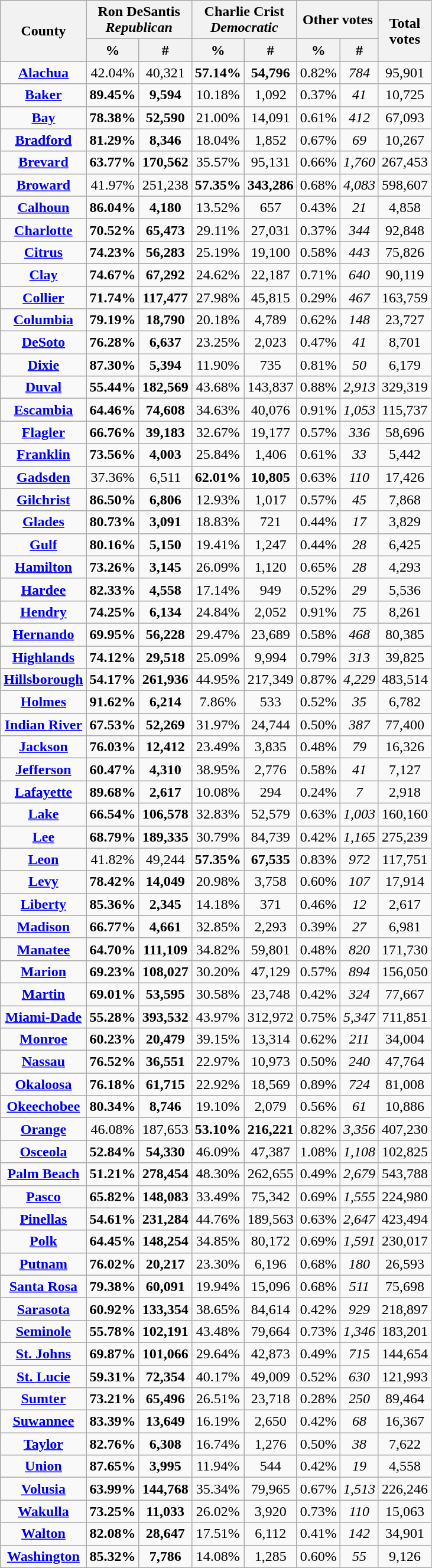<table class="wikitable sortable">
<tr>
<th rowspan="2" colspan="1" style="text-align:center">County</th>
<th colspan="2" style="text-align: center;" >Ron DeSantis<br><em>Republican</em></th>
<th colspan="2" style="text-align: center;" >Charlie Crist<br><em>Democratic</em></th>
<th colspan="2" style="text-align: center;">Other votes</th>
<th rowspan="2" colspan="1" style="text-align: center;">Total<br>votes</th>
</tr>
<tr>
<th colspan="1" style="text-align: center;" >%</th>
<th colspan="1" style="text-align: center;" >#</th>
<th colspan="1" style="text-align: center;" >%</th>
<th colspan="1" style="text-align: center;" >#</th>
<th colspan="1" style="text-align: center;">%</th>
<th colspan="1" style="text-align: center;">#</th>
</tr>
<tr>
<td align="center" ><strong><a href='#'>Alachua</a></strong></td>
<td align="center">42.04%</td>
<td align="center">40,321</td>
<td align="center"><strong>57.14%</strong></td>
<td align="center"><strong>54,796</strong></td>
<td align="center">0.82%</td>
<td align="center"><em>784</em></td>
<td align="center">95,901</td>
</tr>
<tr>
<td align="center" ><strong><a href='#'>Baker</a></strong></td>
<td align="center"><strong>89.45%</strong></td>
<td align="center"><strong>9,594</strong></td>
<td align="center">10.18%</td>
<td align="center">1,092</td>
<td align="center">0.37%</td>
<td align="center"><em>41</em></td>
<td align="center">10,725</td>
</tr>
<tr>
<td align="center" ><strong><a href='#'>Bay</a></strong></td>
<td align="center"><strong>78.38%</strong></td>
<td align="center"><strong>52,590</strong></td>
<td align="center">21.00%</td>
<td align="center">14,091</td>
<td align="center">0.61%</td>
<td align="center"><em>412</em></td>
<td align="center">67,093</td>
</tr>
<tr>
<td align="center" ><strong><a href='#'>Bradford</a></strong></td>
<td align="center"><strong>81.29%</strong></td>
<td align="center"><strong>8,346</strong></td>
<td align="center">18.04%</td>
<td align="center">1,852</td>
<td align="center">0.67%</td>
<td align="center"><em>69</em></td>
<td align="center">10,267</td>
</tr>
<tr>
<td align="center" ><strong><a href='#'>Brevard</a></strong></td>
<td align="center"><strong>63.77%</strong></td>
<td align="center"><strong>170,562</strong></td>
<td align="center">35.57%</td>
<td align="center">95,131</td>
<td align="center">0.66%</td>
<td align="center"><em>1,760</em></td>
<td align="center">267,453</td>
</tr>
<tr>
<td align="center" ><strong><a href='#'>Broward</a></strong></td>
<td align="center">41.97%</td>
<td align="center">251,238</td>
<td align="center"><strong>57.35%</strong></td>
<td align="center"><strong>343,286</strong></td>
<td align="center">0.68%</td>
<td align="center"><em>4,083</em></td>
<td align="center">598,607</td>
</tr>
<tr>
<td align="center" ><strong><a href='#'>Calhoun</a></strong></td>
<td align="center"><strong>86.04%</strong></td>
<td align="center"><strong>4,180</strong></td>
<td align="center">13.52%</td>
<td align="center">657</td>
<td align="center">0.43%</td>
<td align="center"><em>21</em></td>
<td align="center">4,858</td>
</tr>
<tr>
<td align="center" ><strong><a href='#'>Charlotte</a></strong></td>
<td align="center"><strong>70.52%</strong></td>
<td align="center"><strong>65,473</strong></td>
<td align="center">29.11%</td>
<td align="center">27,031</td>
<td align="center">0.37%</td>
<td align="center"><em>344</em></td>
<td align="center">92,848</td>
</tr>
<tr>
<td align="center" ><strong><a href='#'>Citrus</a></strong></td>
<td align="center"><strong>74.23%</strong></td>
<td align="center"><strong>56,283</strong></td>
<td align="center">25.19%</td>
<td align="center">19,100</td>
<td align="center">0.58%</td>
<td align="center"><em>443</em></td>
<td align="center">75,826</td>
</tr>
<tr>
<td align="center" ><strong><a href='#'>Clay</a></strong></td>
<td align="center"><strong>74.67%</strong></td>
<td align="center"><strong>67,292</strong></td>
<td align="center">24.62%</td>
<td align="center">22,187</td>
<td align="center">0.71%</td>
<td align="center"><em>640</em></td>
<td align="center">90,119</td>
</tr>
<tr>
<td align="center" ><strong><a href='#'>Collier</a></strong></td>
<td align="center"><strong>71.74%</strong></td>
<td align="center"><strong>117,477</strong></td>
<td align="center">27.98%</td>
<td align="center">45,815</td>
<td align="center">0.29%</td>
<td align="center"><em>467</em></td>
<td align="center">163,759</td>
</tr>
<tr>
<td align="center" ><strong><a href='#'>Columbia</a></strong></td>
<td align="center"><strong>79.19%</strong></td>
<td align="center"><strong>18,790</strong></td>
<td align="center">20.18%</td>
<td align="center">4,789</td>
<td align="center">0.62%</td>
<td align="center"><em>148</em></td>
<td align="center">23,727</td>
</tr>
<tr>
<td align="center" ><strong><a href='#'>DeSoto</a></strong></td>
<td align="center"><strong>76.28%</strong></td>
<td align="center"><strong>6,637</strong></td>
<td align="center">23.25%</td>
<td align="center">2,023</td>
<td align="center">0.47%</td>
<td align="center"><em>41</em></td>
<td align="center">8,701</td>
</tr>
<tr>
<td align="center" ><strong><a href='#'>Dixie</a></strong></td>
<td align="center"><strong>87.30%</strong></td>
<td align="center"><strong>5,394</strong></td>
<td align="center">11.90%</td>
<td align="center">735</td>
<td align="center">0.81%</td>
<td align="center"><em>50</em></td>
<td align="center">6,179</td>
</tr>
<tr>
<td align="center" ><strong><a href='#'>Duval</a></strong></td>
<td align="center"><strong>55.44%</strong></td>
<td align="center"><strong>182,569</strong></td>
<td align="center">43.68%</td>
<td align="center">143,837</td>
<td align="center">0.88%</td>
<td align="center"><em>2,913</em></td>
<td align="center">329,319</td>
</tr>
<tr>
<td align="center" ><strong><a href='#'>Escambia</a></strong></td>
<td align="center"><strong>64.46%</strong></td>
<td align="center"><strong>74,608</strong></td>
<td align="center">34.63%</td>
<td align="center">40,076</td>
<td align="center">0.91%</td>
<td align="center"><em>1,053</em></td>
<td align="center">115,737</td>
</tr>
<tr>
<td align="center" ><strong><a href='#'>Flagler</a></strong></td>
<td align="center"><strong>66.76%</strong></td>
<td align="center"><strong>39,183</strong></td>
<td align="center">32.67%</td>
<td align="center">19,177</td>
<td align="center">0.57%</td>
<td align="center"><em>336</em></td>
<td align="center">58,696</td>
</tr>
<tr>
<td align="center" ><strong><a href='#'>Franklin</a></strong></td>
<td align="center"><strong>73.56%</strong></td>
<td align="center"><strong>4,003</strong></td>
<td align="center">25.84%</td>
<td align="center">1,406</td>
<td align="center">0.61%</td>
<td align="center"><em>33</em></td>
<td align="center">5,442</td>
</tr>
<tr>
<td align="center" ><strong><a href='#'>Gadsden</a></strong></td>
<td align="center">37.36%</td>
<td align="center">6,511</td>
<td align="center"><strong>62.01%</strong></td>
<td align="center"><strong>10,805</strong></td>
<td align="center">0.63%</td>
<td align="center"><em>110</em></td>
<td align="center">17,426</td>
</tr>
<tr>
<td align="center" ><strong><a href='#'>Gilchrist</a></strong></td>
<td align="center"><strong>86.50%</strong></td>
<td align="center"><strong>6,806</strong></td>
<td align="center">12.93%</td>
<td align="center">1,017</td>
<td align="center">0.57%</td>
<td align="center"><em>45</em></td>
<td align="center">7,868</td>
</tr>
<tr>
<td align="center" ><strong><a href='#'>Glades</a></strong></td>
<td align="center"><strong>80.73%</strong></td>
<td align="center"><strong>3,091</strong></td>
<td align="center">18.83%</td>
<td align="center">721</td>
<td align="center">0.44%</td>
<td align="center"><em>17</em></td>
<td align="center">3,829</td>
</tr>
<tr>
<td align="center" ><strong><a href='#'>Gulf</a></strong></td>
<td align="center"><strong>80.16%</strong></td>
<td align="center"><strong>5,150</strong></td>
<td align="center">19.41%</td>
<td align="center">1,247</td>
<td align="center">0.44%</td>
<td align="center"><em>28</em></td>
<td align="center">6,425</td>
</tr>
<tr>
<td align="center" ><strong><a href='#'>Hamilton</a></strong></td>
<td align="center"><strong>73.26%</strong></td>
<td align="center"><strong>3,145</strong></td>
<td align="center">26.09%</td>
<td align="center">1,120</td>
<td align="center">0.65%</td>
<td align="center"><em>28</em></td>
<td align="center">4,293</td>
</tr>
<tr>
<td align="center" ><strong><a href='#'>Hardee</a></strong></td>
<td align="center"><strong>82.33%</strong></td>
<td align="center"><strong>4,558</strong></td>
<td align="center">17.14%</td>
<td align="center">949</td>
<td align="center">0.52%</td>
<td align="center"><em>29</em></td>
<td align="center">5,536</td>
</tr>
<tr>
<td align="center" ><strong><a href='#'>Hendry</a></strong></td>
<td align="center"><strong>74.25%</strong></td>
<td align="center"><strong>6,134</strong></td>
<td align="center">24.84%</td>
<td align="center">2,052</td>
<td align="center">0.91%</td>
<td align="center"><em>75</em></td>
<td align="center">8,261</td>
</tr>
<tr>
<td align="center" ><strong><a href='#'>Hernando</a></strong></td>
<td align="center"><strong>69.95%</strong></td>
<td align="center"><strong>56,228</strong></td>
<td align="center">29.47%</td>
<td align="center">23,689</td>
<td align="center">0.58%</td>
<td align="center"><em>468</em></td>
<td align="center">80,385</td>
</tr>
<tr>
<td align="center" ><strong><a href='#'>Highlands</a></strong></td>
<td align="center"><strong>74.12%</strong></td>
<td align="center"><strong>29,518</strong></td>
<td align="center">25.09%</td>
<td align="center">9,994</td>
<td align="center">0.79%</td>
<td align="center"><em>313</em></td>
<td align="center">39,825</td>
</tr>
<tr>
<td align="center" ><strong><a href='#'>Hillsborough</a></strong></td>
<td align="center"><strong>54.17%</strong></td>
<td align="center"><strong>261,936</strong></td>
<td align="center">44.95%</td>
<td align="center">217,349</td>
<td align="center">0.87%</td>
<td align="center"><em>4,229</em></td>
<td align="center">483,514</td>
</tr>
<tr>
<td align="center" ><strong><a href='#'>Holmes</a></strong></td>
<td align="center"><strong>91.62%</strong></td>
<td align="center"><strong>6,214</strong></td>
<td align="center">7.86%</td>
<td align="center">533</td>
<td align="center">0.52%</td>
<td align="center"><em>35</em></td>
<td align="center">6,782</td>
</tr>
<tr>
<td align="center" ><strong><a href='#'>Indian River</a></strong></td>
<td align="center"><strong>67.53%</strong></td>
<td align="center"><strong>52,269</strong></td>
<td align="center">31.97%</td>
<td align="center">24,744</td>
<td align="center">0.50%</td>
<td align="center"><em>387</em></td>
<td align="center">77,400</td>
</tr>
<tr>
<td align="center" ><strong><a href='#'>Jackson</a></strong></td>
<td align="center"><strong>76.03%</strong></td>
<td align="center"><strong>12,412</strong></td>
<td align="center">23.49%</td>
<td align="center">3,835</td>
<td align="center">0.48%</td>
<td align="center"><em>79</em></td>
<td align="center">16,326</td>
</tr>
<tr>
<td align="center" ><strong><a href='#'>Jefferson</a></strong></td>
<td align="center"><strong>60.47%</strong></td>
<td align="center"><strong>4,310</strong></td>
<td align="center">38.95%</td>
<td align="center">2,776</td>
<td align="center">0.58%</td>
<td align="center"><em>41</em></td>
<td align="center">7,127</td>
</tr>
<tr>
<td align="center" ><strong><a href='#'>Lafayette</a></strong></td>
<td align="center"><strong>89.68%</strong></td>
<td align="center"><strong>2,617</strong></td>
<td align="center">10.08%</td>
<td align="center">294</td>
<td align="center">0.24%</td>
<td align="center"><em>7</em></td>
<td align="center">2,918</td>
</tr>
<tr>
<td align="center" ><strong><a href='#'>Lake</a></strong></td>
<td align="center"><strong>66.54%</strong></td>
<td align="center"><strong>106,578</strong></td>
<td align="center">32.83%</td>
<td align="center">52,579</td>
<td align="center">0.63%</td>
<td align="center"><em>1,003</em></td>
<td align="center">160,160</td>
</tr>
<tr>
<td align="center" ><strong><a href='#'>Lee</a></strong></td>
<td align="center"><strong>68.79%</strong></td>
<td align="center"><strong>189,335</strong></td>
<td align="center">30.79%</td>
<td align="center">84,739</td>
<td align="center">0.42%</td>
<td align="center"><em>1,165</em></td>
<td align="center">275,239</td>
</tr>
<tr>
<td align="center" ><strong><a href='#'>Leon</a></strong></td>
<td align="center">41.82%</td>
<td align="center">49,244</td>
<td align="center"><strong>57.35%</strong></td>
<td align="center"><strong>67,535</strong></td>
<td align="center">0.83%</td>
<td align="center"><em>972</em></td>
<td align="center">117,751</td>
</tr>
<tr>
<td align="center" ><strong><a href='#'>Levy</a></strong></td>
<td align="center"><strong>78.42%</strong></td>
<td align="center"><strong>14,049</strong></td>
<td align="center">20.98%</td>
<td align="center">3,758</td>
<td align="center">0.60%</td>
<td align="center"><em>107</em></td>
<td align="center">17,914</td>
</tr>
<tr>
<td align="center" ><strong><a href='#'>Liberty</a></strong></td>
<td align="center"><strong>85.36%</strong></td>
<td align="center"><strong>2,345</strong></td>
<td align="center">14.18%</td>
<td align="center">371</td>
<td align="center">0.46%</td>
<td align="center"><em>12</em></td>
<td align="center">2,617</td>
</tr>
<tr>
<td align="center" ><strong><a href='#'>Madison</a></strong></td>
<td align="center"><strong>66.77%</strong></td>
<td align="center"><strong>4,661</strong></td>
<td align="center">32.85%</td>
<td align="center">2,293</td>
<td align="center">0.39%</td>
<td align="center"><em>27</em></td>
<td align="center">6,981</td>
</tr>
<tr>
<td align="center" ><strong><a href='#'>Manatee</a></strong></td>
<td align="center"><strong>64.70%</strong></td>
<td align="center"><strong>111,109</strong></td>
<td align="center">34.82%</td>
<td align="center">59,801</td>
<td align="center">0.48%</td>
<td align="center"><em>820</em></td>
<td align="center">171,730</td>
</tr>
<tr>
<td align="center" ><strong><a href='#'>Marion</a></strong></td>
<td align="center"><strong>69.23%</strong></td>
<td align="center"><strong>108,027</strong></td>
<td align="center">30.20%</td>
<td align="center">47,129</td>
<td align="center">0.57%</td>
<td align="center"><em>894</em></td>
<td align="center">156,050</td>
</tr>
<tr>
<td align="center" ><strong><a href='#'>Martin</a></strong></td>
<td align="center"><strong>69.01%</strong></td>
<td align="center"><strong>53,595</strong></td>
<td align="center">30.58%</td>
<td align="center">23,748</td>
<td align="center">0.42%</td>
<td align="center"><em>324</em></td>
<td align="center">77,667</td>
</tr>
<tr>
<td align="center" ><strong><a href='#'>Miami-Dade</a></strong></td>
<td align="center"><strong>55.28%</strong></td>
<td align="center"><strong>393,532</strong></td>
<td align="center">43.97%</td>
<td align="center">312,972</td>
<td align="center">0.75%</td>
<td align="center"><em>5,347</em></td>
<td align="center">711,851</td>
</tr>
<tr>
<td align="center" ><strong><a href='#'>Monroe</a></strong></td>
<td align="center"><strong>60.23%</strong></td>
<td align="center"><strong>20,479</strong></td>
<td align="center">39.15%</td>
<td align="center">13,314</td>
<td align="center">0.62%</td>
<td align="center"><em>211</em></td>
<td align="center">34,004</td>
</tr>
<tr>
<td align="center" ><strong><a href='#'>Nassau</a></strong></td>
<td align="center"><strong>76.52%</strong></td>
<td align="center"><strong>36,551</strong></td>
<td align="center">22.97%</td>
<td align="center">10,973</td>
<td align="center">0.50%</td>
<td align="center"><em>240</em></td>
<td align="center">47,764</td>
</tr>
<tr>
<td align="center" ><strong><a href='#'>Okaloosa</a></strong></td>
<td align="center"><strong>76.18%</strong></td>
<td align="center"><strong>61,715</strong></td>
<td align="center">22.92%</td>
<td align="center">18,569</td>
<td align="center">0.89%</td>
<td align="center"><em>724</em></td>
<td align="center">81,008</td>
</tr>
<tr>
<td align="center" ><strong><a href='#'>Okeechobee</a></strong></td>
<td align="center"><strong>80.34%</strong></td>
<td align="center"><strong>8,746</strong></td>
<td align="center">19.10%</td>
<td align="center">2,079</td>
<td align="center">0.56%</td>
<td align="center"><em>61</em></td>
<td align="center">10,886</td>
</tr>
<tr>
<td align="center" ><strong><a href='#'>Orange</a></strong></td>
<td align="center">46.08%</td>
<td align="center">187,653</td>
<td align="center"><strong>53.10%</strong></td>
<td align="center"><strong>216,221</strong></td>
<td align="center">0.82%</td>
<td align="center"><em>3,356</em></td>
<td align="center">407,230</td>
</tr>
<tr>
<td align="center" ><strong><a href='#'>Osceola</a></strong></td>
<td align="center"><strong>52.84%</strong></td>
<td align="center"><strong>54,330</strong></td>
<td align="center">46.09%</td>
<td align="center">47,387</td>
<td align="center">1.08%</td>
<td align="center"><em>1,108</em></td>
<td align="center">102,825</td>
</tr>
<tr>
<td align="center" ><strong><a href='#'>Palm Beach</a></strong></td>
<td align="center"><strong>51.21%</strong></td>
<td align="center"><strong>278,454</strong></td>
<td align="center">48.30%</td>
<td align="center">262,655</td>
<td align="center">0.49%</td>
<td align="center"><em>2,679</em></td>
<td align="center">543,788</td>
</tr>
<tr>
<td align="center" ><strong><a href='#'>Pasco</a></strong></td>
<td align="center"><strong>65.82%</strong></td>
<td align="center"><strong>148,083</strong></td>
<td align="center">33.49%</td>
<td align="center">75,342</td>
<td align="center">0.69%</td>
<td align="center"><em>1,555</em></td>
<td align="center">224,980</td>
</tr>
<tr>
<td align="center" ><strong><a href='#'>Pinellas</a></strong></td>
<td align="center"><strong>54.61%</strong></td>
<td align="center"><strong>231,284</strong></td>
<td align="center">44.76%</td>
<td align="center">189,563</td>
<td align="center">0.63%</td>
<td align="center"><em>2,647</em></td>
<td align="center">423,494</td>
</tr>
<tr>
<td align="center" ><strong><a href='#'>Polk</a></strong></td>
<td align="center"><strong>64.45%</strong></td>
<td align="center"><strong>148,254</strong></td>
<td align="center">34.85%</td>
<td align="center">80,172</td>
<td align="center">0.69%</td>
<td align="center"><em>1,591</em></td>
<td align="center">230,017</td>
</tr>
<tr>
<td align="center" ><strong><a href='#'>Putnam</a></strong></td>
<td align="center"><strong>76.02%</strong></td>
<td align="center"><strong>20,217</strong></td>
<td align="center">23.30%</td>
<td align="center">6,196</td>
<td align="center">0.68%</td>
<td align="center"><em>180</em></td>
<td align="center">26,593</td>
</tr>
<tr>
<td align="center" ><strong><a href='#'>Santa Rosa</a></strong></td>
<td align="center"><strong>79.38%</strong></td>
<td align="center"><strong>60,091</strong></td>
<td align="center">19.94%</td>
<td align="center">15,096</td>
<td align="center">0.68%</td>
<td align="center"><em>511</em></td>
<td align="center">75,698</td>
</tr>
<tr>
<td align="center" ><strong><a href='#'>Sarasota</a></strong></td>
<td align="center"><strong>60.92%</strong></td>
<td align="center"><strong>133,354</strong></td>
<td align="center">38.65%</td>
<td align="center">84,614</td>
<td align="center">0.42%</td>
<td align="center"><em>929</em></td>
<td align="center">218,897</td>
</tr>
<tr>
<td align="center" ><strong><a href='#'>Seminole</a></strong></td>
<td align="center"><strong>55.78%</strong></td>
<td align="center"><strong>102,191</strong></td>
<td align="center">43.48%</td>
<td align="center">79,664</td>
<td align="center">0.73%</td>
<td align="center"><em>1,346</em></td>
<td align="center">183,201</td>
</tr>
<tr>
<td align="center" ><strong><a href='#'>St. Johns</a></strong></td>
<td align="center"><strong>69.87%</strong></td>
<td align="center"><strong>101,066</strong></td>
<td align="center">29.64%</td>
<td align="center">42,873</td>
<td align="center">0.49%</td>
<td align="center"><em>715</em></td>
<td align="center">144,654</td>
</tr>
<tr>
<td align="center" ><strong><a href='#'>St. Lucie</a></strong></td>
<td align="center"><strong>59.31%</strong></td>
<td align="center"><strong>72,354</strong></td>
<td align="center">40.17%</td>
<td align="center">49,009</td>
<td align="center">0.52%</td>
<td align="center"><em>630</em></td>
<td align="center">121,993</td>
</tr>
<tr>
<td align="center" ><strong><a href='#'>Sumter</a></strong></td>
<td align="center"><strong>73.21%</strong></td>
<td align="center"><strong>65,496</strong></td>
<td align="center">26.51%</td>
<td align="center">23,718</td>
<td align="center">0.28%</td>
<td align="center"><em>250</em></td>
<td align="center">89,464</td>
</tr>
<tr>
<td align="center" ><strong><a href='#'>Suwannee</a></strong></td>
<td align="center"><strong>83.39%</strong></td>
<td align="center"><strong>13,649</strong></td>
<td align="center">16.19%</td>
<td align="center">2,650</td>
<td align="center">0.42%</td>
<td align="center"><em>68</em></td>
<td align="center">16,367</td>
</tr>
<tr>
<td align="center" ><strong><a href='#'>Taylor</a></strong></td>
<td align="center"><strong>82.76%</strong></td>
<td align="center"><strong>6,308</strong></td>
<td align="center">16.74%</td>
<td align="center">1,276</td>
<td align="center">0.50%</td>
<td align="center"><em>38</em></td>
<td align="center">7,622</td>
</tr>
<tr>
<td align="center" ><strong><a href='#'>Union</a></strong></td>
<td align="center"><strong>87.65%</strong></td>
<td align="center"><strong>3,995</strong></td>
<td align="center">11.94%</td>
<td align="center">544</td>
<td align="center">0.42%</td>
<td align="center"><em>19</em></td>
<td align="center">4,558</td>
</tr>
<tr>
<td align="center" ><strong><a href='#'>Volusia</a></strong></td>
<td align="center"><strong>63.99%</strong></td>
<td align="center"><strong>144,768</strong></td>
<td align="center">35.34%</td>
<td align="center">79,965</td>
<td align="center">0.67%</td>
<td align="center"><em>1,513</em></td>
<td align="center">226,246</td>
</tr>
<tr>
<td align="center" ><strong><a href='#'>Wakulla</a></strong></td>
<td align="center"><strong>73.25%</strong></td>
<td align="center"><strong>11,033</strong></td>
<td align="center">26.02%</td>
<td align="center">3,920</td>
<td align="center">0.73%</td>
<td align="center"><em>110</em></td>
<td align="center">15,063</td>
</tr>
<tr>
<td align="center" ><strong><a href='#'>Walton</a></strong></td>
<td align="center"><strong>82.08%</strong></td>
<td align="center"><strong>28,647</strong></td>
<td align="center">17.51%</td>
<td align="center">6,112</td>
<td align="center">0.41%</td>
<td align="center"><em>142</em></td>
<td align="center">34,901</td>
</tr>
<tr>
<td align="center" ><strong><a href='#'>Washington</a></strong></td>
<td align="center"><strong>85.32%</strong></td>
<td align="center"><strong>7,786</strong></td>
<td align="center">14.08%</td>
<td align="center">1,285</td>
<td align="center">0.60%</td>
<td align="center"><em>55</em></td>
<td align="center">9,126</td>
</tr>
</table>
